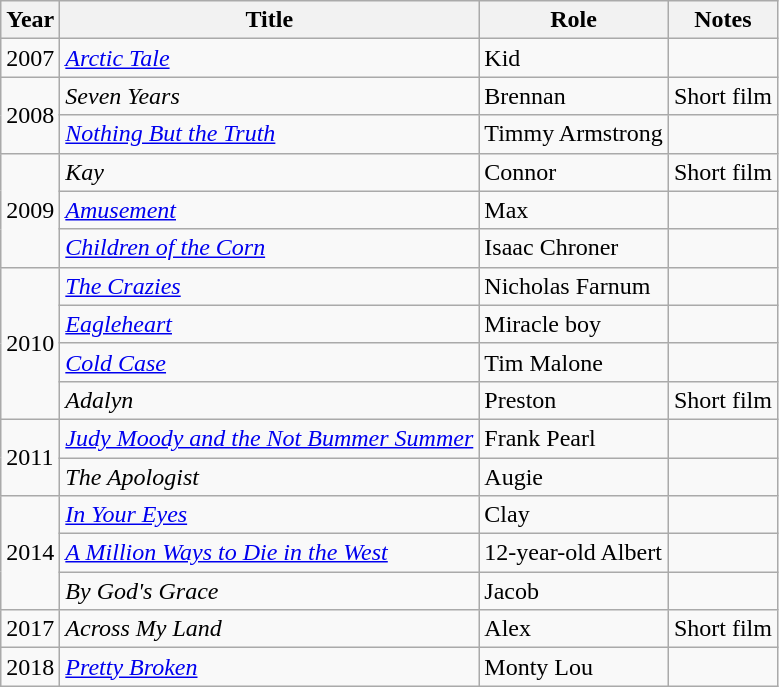<table class="wikitable sortable">
<tr>
<th>Year</th>
<th>Title</th>
<th class="unsortable">Role</th>
<th class="unsortable">Notes</th>
</tr>
<tr>
<td>2007</td>
<td><em><a href='#'>Arctic Tale</a></em></td>
<td>Kid</td>
<td></td>
</tr>
<tr>
<td rowspan=2>2008</td>
<td><em>Seven Years</em></td>
<td>Brennan</td>
<td>Short film</td>
</tr>
<tr>
<td><em><a href='#'>Nothing But the Truth</a></em></td>
<td>Timmy Armstrong</td>
<td></td>
</tr>
<tr>
<td rowspan="3">2009</td>
<td><em>Kay</em></td>
<td>Connor</td>
<td>Short film</td>
</tr>
<tr>
<td><em><a href='#'>Amusement</a></em></td>
<td>Max</td>
<td></td>
</tr>
<tr>
<td><em><a href='#'>Children of the Corn</a></em></td>
<td>Isaac Chroner</td>
<td></td>
</tr>
<tr>
<td rowspan="4">2010</td>
<td data-sort-value="Crazies, The"><em><a href='#'>The Crazies</a></em></td>
<td>Nicholas Farnum</td>
<td></td>
</tr>
<tr>
<td><em><a href='#'>Eagleheart</a></em></td>
<td>Miracle boy</td>
<td></td>
</tr>
<tr>
<td><em><a href='#'>Cold Case</a></em></td>
<td>Tim Malone</td>
<td></td>
</tr>
<tr>
<td><em>Adalyn</em></td>
<td>Preston</td>
<td>Short film</td>
</tr>
<tr>
<td rowspan="2">2011</td>
<td><em><a href='#'>Judy Moody and the Not Bummer Summer</a></em></td>
<td>Frank Pearl</td>
<td></td>
</tr>
<tr>
<td data-sort-value="Apologist, The"><em>The Apologist</em></td>
<td>Augie</td>
<td></td>
</tr>
<tr>
<td rowspan="3">2014</td>
<td><em><a href='#'>In Your Eyes</a></em></td>
<td>Clay</td>
<td></td>
</tr>
<tr>
<td data-sort-value="Million Ways to Die in the West, A"><em><a href='#'>A Million Ways to Die in the West</a></em></td>
<td>12-year-old Albert</td>
<td></td>
</tr>
<tr>
<td><em>By God's Grace</em></td>
<td>Jacob</td>
<td></td>
</tr>
<tr>
<td>2017</td>
<td><em>Across My Land</em></td>
<td>Alex</td>
<td>Short film</td>
</tr>
<tr>
<td>2018</td>
<td><em><a href='#'>Pretty Broken</a></em></td>
<td>Monty Lou</td>
<td></td>
</tr>
</table>
